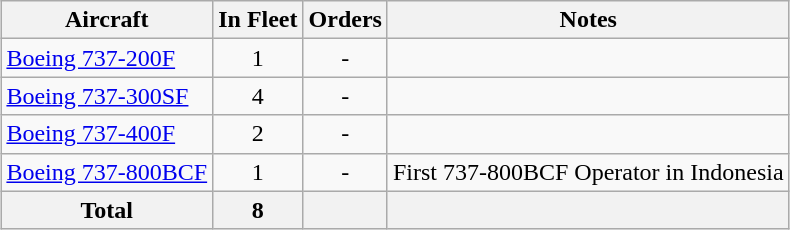<table class="wikitable" style="border-collapse:collapse;margin:auto;">
<tr>
<th>Aircraft</th>
<th>In Fleet</th>
<th>Orders</th>
<th>Notes</th>
</tr>
<tr>
<td><a href='#'>Boeing 737-200F</a></td>
<td align=center>1</td>
<td align=center>-</td>
<td></td>
</tr>
<tr>
<td><a href='#'>Boeing 737-300SF</a></td>
<td align=center>4</td>
<td align=center>-</td>
<td></td>
</tr>
<tr>
<td><a href='#'>Boeing 737-400F</a></td>
<td align=center>2</td>
<td align=center>-</td>
<td></td>
</tr>
<tr>
<td><a href='#'>Boeing 737-800BCF</a></td>
<td align=center>1</td>
<td align=center>-</td>
<td>First 737-800BCF Operator in Indonesia</td>
</tr>
<tr>
<th>Total</th>
<th>8</th>
<th></th>
<th></th>
</tr>
</table>
